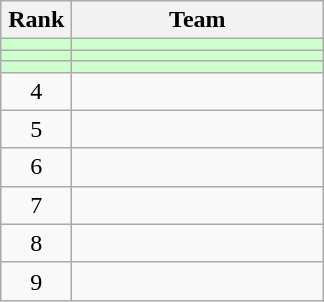<table class=wikitable style="text-align:center;">
<tr>
<th width=40>Rank</th>
<th width=160>Team</th>
</tr>
<tr bgcolor="#ccffcc">
<td></td>
<td align=left></td>
</tr>
<tr bgcolor="#ccffcc">
<td></td>
<td align=left></td>
</tr>
<tr bgcolor="#ccffcc">
<td></td>
<td align=left></td>
</tr>
<tr>
<td>4</td>
<td align=left></td>
</tr>
<tr>
<td>5</td>
<td align=left></td>
</tr>
<tr>
<td>6</td>
<td align=left></td>
</tr>
<tr>
<td>7</td>
<td align=left></td>
</tr>
<tr>
<td>8</td>
<td align=left></td>
</tr>
<tr>
<td>9</td>
<td align=left></td>
</tr>
</table>
